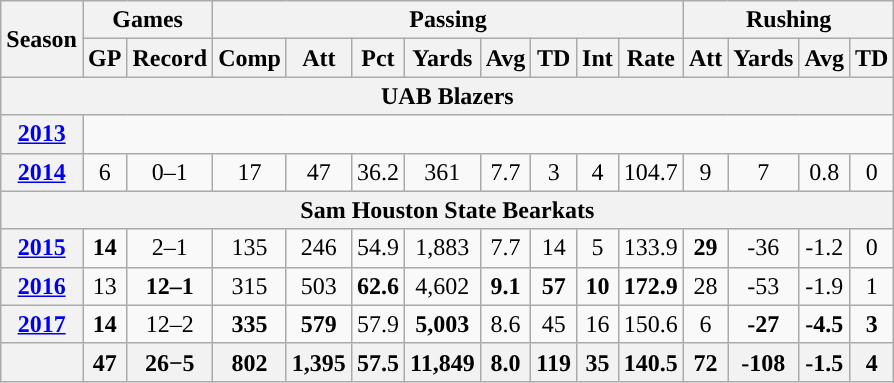<table class="wikitable" style="text-align:center;">
<tr>
<th rowspan="2">Season</th>
<th colspan="2">Games</th>
<th colspan="8">Passing</th>
<th colspan="4">Rushing</th>
</tr>
<tr>
<th>GP</th>
<th>Record</th>
<th>Comp</th>
<th>Att</th>
<th>Pct</th>
<th>Yards</th>
<th>Avg</th>
<th>TD</th>
<th>Int</th>
<th>Rate</th>
<th>Att</th>
<th>Yards</th>
<th>Avg</th>
<th>TD</th>
</tr>
<tr>
<th colspan="16">UAB Blazers</th>
</tr>
<tr>
<th><a href='#'>2013</a></th>
<td colspan="15"></td>
</tr>
<tr>
<th><a href='#'>2014</a></th>
<td>6</td>
<td>0–1</td>
<td>17</td>
<td>47</td>
<td>36.2</td>
<td>361</td>
<td>7.7</td>
<td>3</td>
<td>4</td>
<td>104.7</td>
<td>9</td>
<td>7</td>
<td>0.8</td>
<td>0</td>
</tr>
<tr>
<th colspan="16">Sam Houston State Bearkats</th>
</tr>
<tr>
<th><a href='#'>2015</a></th>
<td><strong>14</strong></td>
<td>2–1</td>
<td>135</td>
<td>246</td>
<td>54.9</td>
<td>1,883</td>
<td>7.7</td>
<td>14</td>
<td>5</td>
<td>133.9</td>
<td><strong>29</strong></td>
<td>-36</td>
<td>-1.2</td>
<td>0</td>
</tr>
<tr>
<th><a href='#'>2016</a></th>
<td>13</td>
<td><strong>12–1</strong></td>
<td>315</td>
<td>503</td>
<td><strong>62.6</strong></td>
<td>4,602</td>
<td><strong>9.1</strong></td>
<td><strong>57</strong></td>
<td><strong>10</strong></td>
<td><strong>172.9</strong></td>
<td>28</td>
<td>-53</td>
<td>-1.9</td>
<td>1</td>
</tr>
<tr>
<th><a href='#'>2017</a></th>
<td><strong>14</strong></td>
<td>12–2</td>
<td><strong>335</strong></td>
<td><strong>579</strong></td>
<td>57.9</td>
<td><strong>5,003</strong></td>
<td>8.6</td>
<td>45</td>
<td>16</td>
<td>150.6</td>
<td>6</td>
<td><strong>-27</strong></td>
<td><strong>-4.5</strong></td>
<td><strong>3</strong></td>
</tr>
<tr>
<th></th>
<th>47</th>
<th>26−5</th>
<th>802</th>
<th>1,395</th>
<th>57.5</th>
<th>11,849</th>
<th>8.0</th>
<th>119</th>
<th>35</th>
<th>140.5</th>
<th>72</th>
<th>-108</th>
<th>-1.5</th>
<th>4</th>
</tr>
</table>
